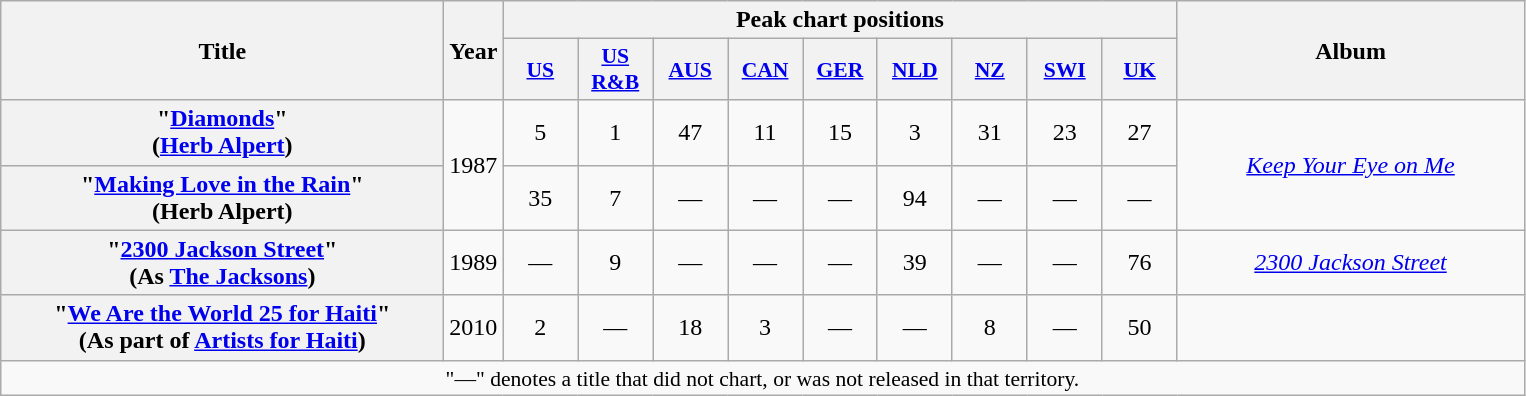<table class="wikitable plainrowheaders" style="text-align:center;">
<tr>
<th scope="col" rowspan="2" style="width:18em;">Title</th>
<th scope="col" rowspan="2">Year</th>
<th scope="col" colspan="9">Peak chart positions</th>
<th scope="col" rowspan="2" style="width:14em;">Album</th>
</tr>
<tr>
<th style="width:3em;font-size:90%"><a href='#'>US</a><br></th>
<th style="width:3em;font-size:90%"><a href='#'>US R&B</a><br></th>
<th style="width:3em;font-size:90%"><a href='#'>AUS</a><br></th>
<th style="width:3em;font-size:90%"><a href='#'>CAN</a><br></th>
<th style="width:3em;font-size:90%"><a href='#'>GER</a><br></th>
<th style="width:3em;font-size:90%"><a href='#'>NLD</a><br></th>
<th style="width:3em;font-size:90%"><a href='#'>NZ</a><br></th>
<th style="width:3em;font-size:90%"><a href='#'>SWI</a><br></th>
<th style="width:3em;font-size:90%"><a href='#'>UK</a><br></th>
</tr>
<tr>
<th scope="row">"<a href='#'>Diamonds</a>"<br><span>(<a href='#'>Herb Alpert</a>)</span></th>
<td rowspan="2">1987</td>
<td>5</td>
<td>1</td>
<td>47</td>
<td>11</td>
<td>15</td>
<td>3</td>
<td>31</td>
<td>23</td>
<td>27</td>
<td rowspan="2"><em><a href='#'>Keep Your Eye on Me</a></em></td>
</tr>
<tr>
<th scope="row">"<a href='#'>Making Love in the Rain</a>"<br><span>(Herb Alpert)</span></th>
<td>35</td>
<td>7<br></td>
<td>—</td>
<td>—</td>
<td>—</td>
<td>94</td>
<td>—</td>
<td>—</td>
<td>—</td>
</tr>
<tr>
<th scope="row">"<a href='#'>2300 Jackson Street</a>"<br><span>(As <a href='#'>The Jacksons</a>)</span></th>
<td>1989</td>
<td>—</td>
<td>9<br></td>
<td>—</td>
<td>—</td>
<td>—</td>
<td>39</td>
<td>—</td>
<td>—</td>
<td>76</td>
<td><em><a href='#'>2300 Jackson Street</a></em></td>
</tr>
<tr>
<th scope="row">"<a href='#'>We Are the World 25 for Haiti</a>"<br><span> (As part of <a href='#'>Artists for Haiti</a>)</span></th>
<td>2010</td>
<td>2</td>
<td>—</td>
<td>18</td>
<td>3</td>
<td>—</td>
<td>—</td>
<td>8</td>
<td>—</td>
<td>50</td>
<td></td>
</tr>
<tr>
<td colspan="15" style="font-size:90%">"—" denotes a title that did not chart, or was not released in that territory.</td>
</tr>
</table>
